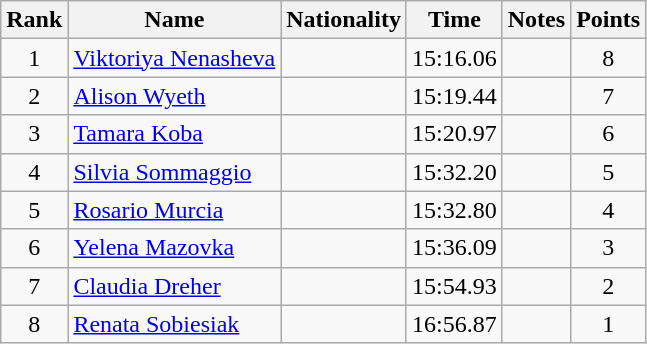<table class="wikitable sortable" style="text-align:center">
<tr>
<th>Rank</th>
<th>Name</th>
<th>Nationality</th>
<th>Time</th>
<th>Notes</th>
<th>Points</th>
</tr>
<tr>
<td>1</td>
<td align=left><a href='#'>Viktoriya Nenasheva</a></td>
<td align=left></td>
<td>15:16.06</td>
<td></td>
<td>8</td>
</tr>
<tr>
<td>2</td>
<td align=left><a href='#'>Alison Wyeth</a></td>
<td align=left></td>
<td>15:19.44</td>
<td></td>
<td>7</td>
</tr>
<tr>
<td>3</td>
<td align=left><a href='#'>Tamara Koba</a></td>
<td align=left></td>
<td>15:20.97</td>
<td></td>
<td>6</td>
</tr>
<tr>
<td>4</td>
<td align=left><a href='#'>Silvia Sommaggio</a></td>
<td align=left></td>
<td>15:32.20</td>
<td></td>
<td>5</td>
</tr>
<tr>
<td>5</td>
<td align=left><a href='#'>Rosario Murcia</a></td>
<td align=left></td>
<td>15:32.80</td>
<td></td>
<td>4</td>
</tr>
<tr>
<td>6</td>
<td align=left><a href='#'>Yelena Mazovka</a></td>
<td align=left></td>
<td>15:36.09</td>
<td></td>
<td>3</td>
</tr>
<tr>
<td>7</td>
<td align=left><a href='#'>Claudia Dreher</a></td>
<td align=left></td>
<td>15:54.93</td>
<td></td>
<td>2</td>
</tr>
<tr>
<td>8</td>
<td align=left><a href='#'>Renata Sobiesiak</a></td>
<td align=left></td>
<td>16:56.87</td>
<td></td>
<td>1</td>
</tr>
</table>
